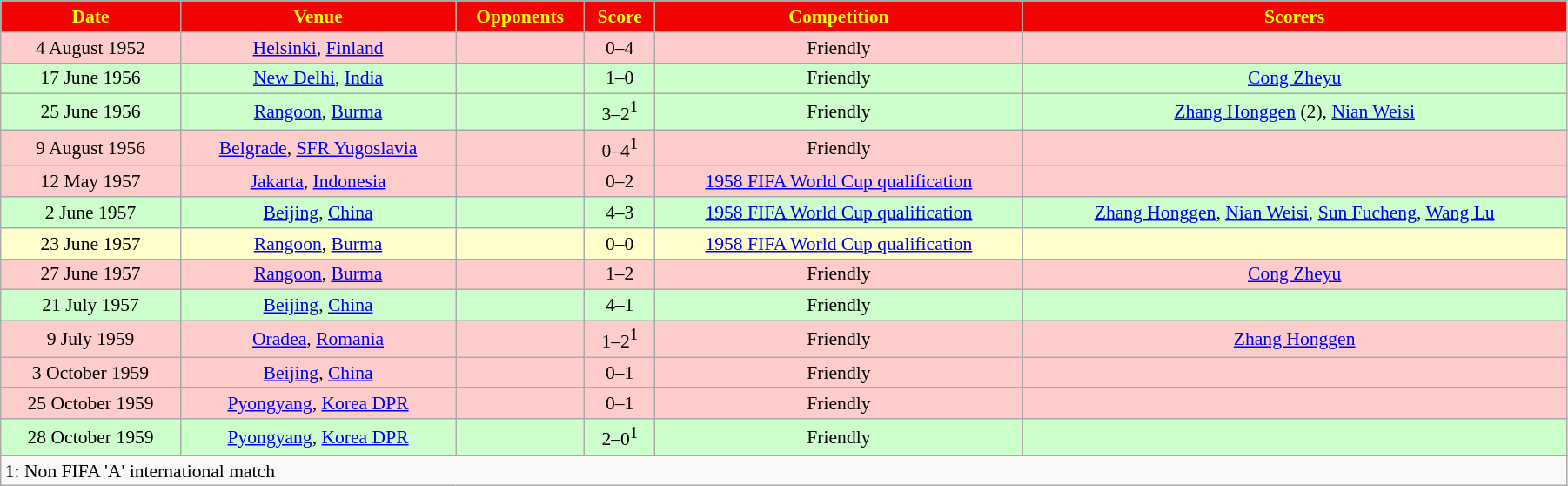<table width=95% class="wikitable" style="text-align: center; font-size: 90%">
<tr bgcolor=#F00300 style="color:yellow">
<td><strong>Date</strong></td>
<td><strong>Venue</strong></td>
<td><strong>Opponents</strong></td>
<td><strong>Score</strong></td>
<td><strong>Competition</strong></td>
<td><strong>Scorers</strong></td>
</tr>
<tr bgcolor=#FFCCCC>
<td>4 August 1952</td>
<td><a href='#'>Helsinki</a>, <a href='#'>Finland</a></td>
<td></td>
<td>0–4</td>
<td>Friendly</td>
<td></td>
</tr>
<tr bgcolor=#CCFFCC>
<td>17 June 1956</td>
<td><a href='#'>New Delhi</a>, <a href='#'>India</a></td>
<td></td>
<td>1–0</td>
<td>Friendly</td>
<td><a href='#'>Cong Zheyu</a></td>
</tr>
<tr bgcolor=#CCFFCC>
<td>25 June 1956</td>
<td><a href='#'>Rangoon</a>, <a href='#'>Burma</a></td>
<td></td>
<td>3–2<sup>1</sup></td>
<td>Friendly</td>
<td><a href='#'>Zhang Honggen</a> (2), <a href='#'>Nian Weisi</a></td>
</tr>
<tr bgcolor=#FFCCCC>
<td>9 August 1956</td>
<td><a href='#'>Belgrade</a>, <a href='#'>SFR Yugoslavia</a></td>
<td></td>
<td>0–4<sup>1</sup></td>
<td>Friendly</td>
<td></td>
</tr>
<tr bgcolor=#FFCCCC>
<td>12 May 1957</td>
<td><a href='#'>Jakarta</a>, <a href='#'>Indonesia</a></td>
<td></td>
<td>0–2</td>
<td><a href='#'>1958 FIFA World Cup qualification</a></td>
<td></td>
</tr>
<tr bgcolor=#CCFFCC>
<td>2 June 1957</td>
<td><a href='#'>Beijing</a>, <a href='#'>China</a></td>
<td></td>
<td>4–3</td>
<td><a href='#'>1958 FIFA World Cup qualification</a></td>
<td><a href='#'>Zhang Honggen</a>, <a href='#'>Nian Weisi</a>, <a href='#'>Sun Fucheng</a>, <a href='#'>Wang Lu</a></td>
</tr>
<tr bgcolor=#FFFFCC>
<td>23 June 1957</td>
<td><a href='#'>Rangoon</a>, <a href='#'>Burma</a></td>
<td></td>
<td>0–0</td>
<td><a href='#'>1958 FIFA World Cup qualification</a></td>
<td></td>
</tr>
<tr bgcolor=#FFCCCC>
<td>27 June 1957</td>
<td><a href='#'>Rangoon</a>, <a href='#'>Burma</a></td>
<td></td>
<td>1–2</td>
<td>Friendly</td>
<td><a href='#'>Cong Zheyu</a></td>
</tr>
<tr bgcolor=#CCFFCC>
<td>21 July 1957</td>
<td><a href='#'>Beijing</a>, <a href='#'>China</a></td>
<td></td>
<td>4–1</td>
<td>Friendly</td>
<td></td>
</tr>
<tr bgcolor=#FFCCCC>
<td>9 July 1959</td>
<td><a href='#'>Oradea</a>, <a href='#'>Romania</a></td>
<td></td>
<td>1–2<sup>1</sup></td>
<td>Friendly</td>
<td><a href='#'>Zhang Honggen</a></td>
</tr>
<tr bgcolor=#FFCCCC>
<td>3 October 1959</td>
<td><a href='#'>Beijing</a>, <a href='#'>China</a></td>
<td></td>
<td>0–1</td>
<td>Friendly</td>
<td></td>
</tr>
<tr bgcolor=#FFCCCC>
<td>25 October 1959</td>
<td><a href='#'>Pyongyang</a>, <a href='#'>Korea DPR</a></td>
<td></td>
<td>0–1</td>
<td>Friendly</td>
<td></td>
</tr>
<tr bgcolor=#CCFFCC>
<td>28 October 1959</td>
<td><a href='#'>Pyongyang</a>, <a href='#'>Korea DPR</a></td>
<td></td>
<td>2–0<sup>1</sup></td>
<td>Friendly</td>
<td></td>
</tr>
<tr>
</tr>
<tr>
<td colspan=6 align=left>1: Non FIFA 'A' international match</td>
</tr>
</table>
